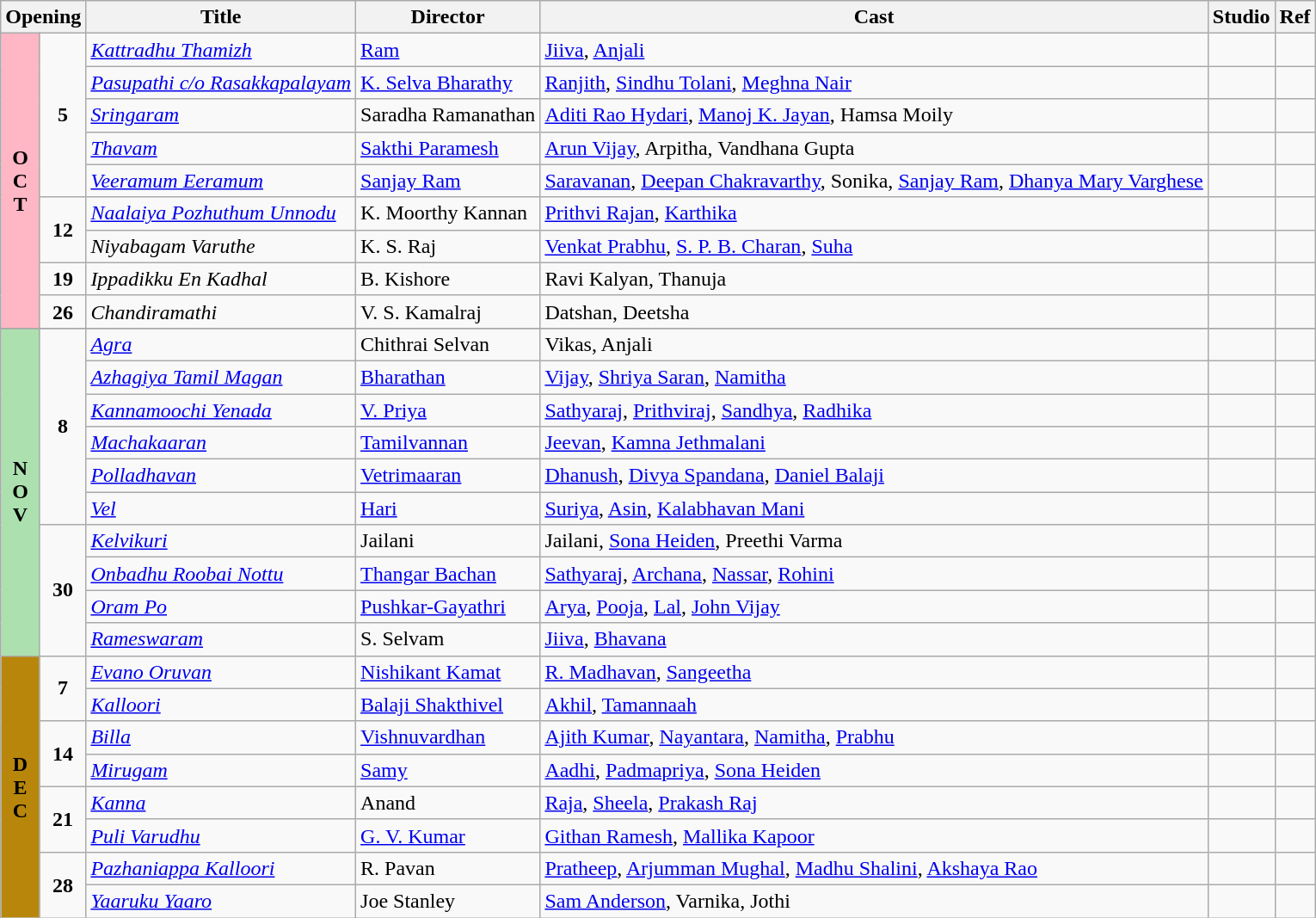<table class="wikitable">
<tr>
<th colspan="2">Opening</th>
<th>Title</th>
<th>Director</th>
<th>Cast</th>
<th>Studio</th>
<th>Ref</th>
</tr>
<tr October!>
<td rowspan="9" valign="center" align="center" style="background:#FFB7C5;"><strong>O<br>C<br>T</strong></td>
<td rowspan="5" align="center"><strong>5</strong></td>
<td><em><a href='#'>Kattradhu Thamizh</a></em></td>
<td><a href='#'>Ram</a></td>
<td><a href='#'>Jiiva</a>, <a href='#'>Anjali</a></td>
<td></td>
<td></td>
</tr>
<tr>
<td><em><a href='#'>Pasupathi c/o Rasakkapalayam</a></em></td>
<td><a href='#'>K. Selva Bharathy</a></td>
<td><a href='#'>Ranjith</a>, <a href='#'>Sindhu Tolani</a>, <a href='#'>Meghna Nair</a></td>
<td></td>
<td></td>
</tr>
<tr>
<td><em><a href='#'>Sringaram</a></em></td>
<td>Saradha Ramanathan</td>
<td><a href='#'>Aditi Rao Hydari</a>, <a href='#'>Manoj K. Jayan</a>, Hamsa Moily</td>
<td></td>
<td></td>
</tr>
<tr>
<td><em><a href='#'>Thavam</a></em></td>
<td><a href='#'>Sakthi Paramesh</a></td>
<td><a href='#'>Arun Vijay</a>, Arpitha, Vandhana Gupta</td>
<td></td>
<td></td>
</tr>
<tr>
<td><em><a href='#'>Veeramum Eeramum</a></em></td>
<td><a href='#'>Sanjay Ram</a></td>
<td><a href='#'>Saravanan</a>, <a href='#'>Deepan Chakravarthy</a>, Sonika, <a href='#'>Sanjay Ram</a>, <a href='#'>Dhanya Mary Varghese</a></td>
<td></td>
<td></td>
</tr>
<tr>
<td rowspan="2" align="center"><strong>12</strong></td>
<td><em><a href='#'>Naalaiya Pozhuthum Unnodu</a></em></td>
<td>K. Moorthy Kannan</td>
<td><a href='#'>Prithvi Rajan</a>, <a href='#'>Karthika</a></td>
<td></td>
<td></td>
</tr>
<tr>
<td><em>Niyabagam Varuthe</em></td>
<td>K. S. Raj</td>
<td><a href='#'>Venkat Prabhu</a>, <a href='#'>S. P. B. Charan</a>, <a href='#'>Suha</a></td>
<td></td>
<td></td>
</tr>
<tr>
<td rowspan="1" align="center"><strong>19</strong></td>
<td><em>Ippadikku En Kadhal</em></td>
<td>B. Kishore</td>
<td>Ravi Kalyan, Thanuja</td>
<td></td>
<td></td>
</tr>
<tr>
<td rowspan="1" align="center"><strong>26</strong></td>
<td><em>Chandiramathi</em></td>
<td>V. S. Kamalraj</td>
<td>Datshan, Deetsha</td>
<td></td>
<td></td>
</tr>
<tr>
</tr>
<tr November!>
<td rowspan="10" valign="center" align="center" style="background:#ACE1AF;"><strong>N<br>O<br>V</strong></td>
<td rowspan="6" align="center"><strong>8</strong></td>
<td><em><a href='#'>Agra</a></em></td>
<td>Chithrai Selvan</td>
<td>Vikas, Anjali</td>
<td></td>
<td></td>
</tr>
<tr>
<td><em><a href='#'>Azhagiya Tamil Magan</a></em></td>
<td><a href='#'>Bharathan</a></td>
<td><a href='#'>Vijay</a>, <a href='#'>Shriya Saran</a>, <a href='#'>Namitha</a></td>
<td></td>
<td></td>
</tr>
<tr>
<td><em><a href='#'>Kannamoochi Yenada</a></em></td>
<td><a href='#'>V. Priya</a></td>
<td><a href='#'>Sathyaraj</a>, <a href='#'>Prithviraj</a>, <a href='#'>Sandhya</a>, <a href='#'>Radhika</a></td>
<td></td>
<td></td>
</tr>
<tr>
<td><em><a href='#'>Machakaaran</a></em></td>
<td><a href='#'>Tamilvannan</a></td>
<td><a href='#'>Jeevan</a>, <a href='#'>Kamna Jethmalani</a></td>
<td></td>
<td></td>
</tr>
<tr>
<td><em><a href='#'>Polladhavan</a></em></td>
<td><a href='#'>Vetrimaaran</a></td>
<td><a href='#'>Dhanush</a>, <a href='#'>Divya Spandana</a>, <a href='#'>Daniel Balaji</a></td>
<td></td>
<td></td>
</tr>
<tr>
<td><em><a href='#'>Vel</a></em></td>
<td><a href='#'>Hari</a></td>
<td><a href='#'>Suriya</a>, <a href='#'>Asin</a>, <a href='#'>Kalabhavan Mani</a></td>
<td></td>
<td></td>
</tr>
<tr>
<td rowspan="4" align="center"><strong>30</strong></td>
<td><em><a href='#'>Kelvikuri</a></em></td>
<td>Jailani</td>
<td>Jailani, <a href='#'>Sona Heiden</a>, Preethi Varma</td>
<td></td>
<td></td>
</tr>
<tr>
<td><em><a href='#'>Onbadhu Roobai Nottu</a></em></td>
<td><a href='#'>Thangar Bachan</a></td>
<td><a href='#'>Sathyaraj</a>, <a href='#'>Archana</a>, <a href='#'>Nassar</a>, <a href='#'>Rohini</a></td>
<td></td>
<td></td>
</tr>
<tr>
<td><em><a href='#'>Oram Po</a></em></td>
<td><a href='#'>Pushkar-Gayathri</a></td>
<td><a href='#'>Arya</a>, <a href='#'>Pooja</a>, <a href='#'>Lal</a>, <a href='#'>John Vijay</a></td>
<td></td>
<td></td>
</tr>
<tr>
<td><em><a href='#'>Rameswaram</a></em></td>
<td>S. Selvam</td>
<td><a href='#'>Jiiva</a>, <a href='#'>Bhavana</a></td>
<td></td>
<td></td>
</tr>
<tr December!>
<td rowspan="8" valign="center" align="center" style="background:#B8860B;"><strong>D<br>E<br>C</strong></td>
<td rowspan="2" align="center"><strong>7</strong></td>
<td><em><a href='#'>Evano Oruvan</a></em></td>
<td><a href='#'>Nishikant Kamat</a></td>
<td><a href='#'>R. Madhavan</a>, <a href='#'>Sangeetha</a></td>
<td></td>
<td></td>
</tr>
<tr>
<td><em><a href='#'>Kalloori</a></em></td>
<td><a href='#'>Balaji Shakthivel</a></td>
<td><a href='#'>Akhil</a>, <a href='#'>Tamannaah</a></td>
<td></td>
<td></td>
</tr>
<tr>
<td rowspan="2" align="center"><strong>14</strong></td>
<td><em><a href='#'>Billa</a></em></td>
<td><a href='#'>Vishnuvardhan</a></td>
<td><a href='#'>Ajith Kumar</a>, <a href='#'>Nayantara</a>, <a href='#'>Namitha</a>, <a href='#'>Prabhu</a></td>
<td></td>
<td></td>
</tr>
<tr>
<td><em><a href='#'>Mirugam</a></em></td>
<td><a href='#'>Samy</a></td>
<td><a href='#'>Aadhi</a>, <a href='#'>Padmapriya</a>, <a href='#'>Sona Heiden</a></td>
<td></td>
<td></td>
</tr>
<tr>
<td rowspan="2" align="center"><strong>21</strong></td>
<td><em><a href='#'>Kanna</a></em></td>
<td>Anand</td>
<td><a href='#'>Raja</a>, <a href='#'>Sheela</a>, <a href='#'>Prakash Raj</a></td>
<td></td>
<td></td>
</tr>
<tr>
<td><em><a href='#'>Puli Varudhu</a></em></td>
<td><a href='#'>G. V. Kumar</a></td>
<td><a href='#'>Githan Ramesh</a>, <a href='#'>Mallika Kapoor</a></td>
<td></td>
<td></td>
</tr>
<tr>
<td rowspan="2" align="center"><strong>28</strong></td>
<td><em><a href='#'>Pazhaniappa Kalloori</a></em></td>
<td>R. Pavan</td>
<td><a href='#'>Pratheep</a>, <a href='#'>Arjumman Mughal</a>, <a href='#'>Madhu Shalini</a>, <a href='#'>Akshaya Rao</a></td>
<td></td>
<td></td>
</tr>
<tr>
<td><em><a href='#'>Yaaruku Yaaro</a></em></td>
<td>Joe Stanley</td>
<td><a href='#'>Sam Anderson</a>, Varnika, Jothi</td>
<td></td>
<td></td>
</tr>
</table>
